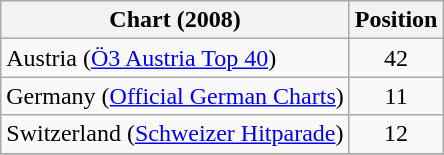<table class="wikitable">
<tr>
<th align="left">Chart (2008)</th>
<th style="text-align:center;">Position</th>
</tr>
<tr>
<td align="left">Austria (<a href='#'>Ö3 Austria Top 40</a>)</td>
<td style="text-align:center;">42</td>
</tr>
<tr>
<td align="left">Germany (<a href='#'>Official German Charts</a>)</td>
<td style="text-align:center;">11</td>
</tr>
<tr>
<td align="left">Switzerland (<a href='#'>Schweizer Hitparade</a>)</td>
<td style="text-align:center;">12</td>
</tr>
<tr>
</tr>
</table>
